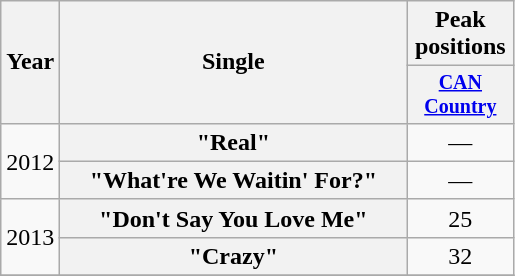<table class="wikitable plainrowheaders" style="text-align:center;">
<tr>
<th rowspan="2" style="width:1em;">Year</th>
<th rowspan="2" style="width:14em;">Single</th>
<th>Peak positions</th>
</tr>
<tr style="font-size:smaller;">
<th width="65"><a href='#'>CAN Country</a><br></th>
</tr>
<tr>
<td rowspan="2">2012</td>
<th scope="row">"Real"</th>
<td>—</td>
</tr>
<tr>
<th scope="row">"What're We Waitin' For?"</th>
<td>—</td>
</tr>
<tr>
<td rowspan="2">2013</td>
<th scope="row">"Don't Say You Love Me"</th>
<td>25</td>
</tr>
<tr>
<th scope="row">"Crazy"</th>
<td>32</td>
</tr>
<tr>
</tr>
</table>
